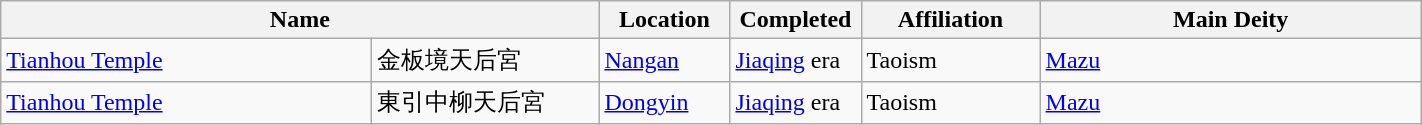<table class="wikitable sortable" style="width:75%">
<tr>
<th colspan="2" scope="col">Name</th>
<th scope="col" style="width:5em">Location</th>
<th scope="col" style="width:5em">Completed</th>
<th scope="col" style="width:7em">Affiliation</th>
<th scope="col">Main Deity</th>
</tr>
<tr>
<td style="width:15em"><a href='#'>Tianhou Temple</a></td>
<td style="width:9em">金板境天后宮</td>
<td><a href='#'>Nangan</a></td>
<td data-sort-value="1795.5"><a href='#'>Jiaqing</a> era</td>
<td>Taoism</td>
<td><a href='#'>Mazu</a></td>
</tr>
<tr>
<td><a href='#'>Tianhou Temple</a></td>
<td>東引中柳天后宮</td>
<td><a href='#'>Dongyin</a></td>
<td data-sort-value="1795.5"><a href='#'>Jiaqing</a> era</td>
<td>Taoism</td>
<td><a href='#'>Mazu</a></td>
</tr>
</table>
